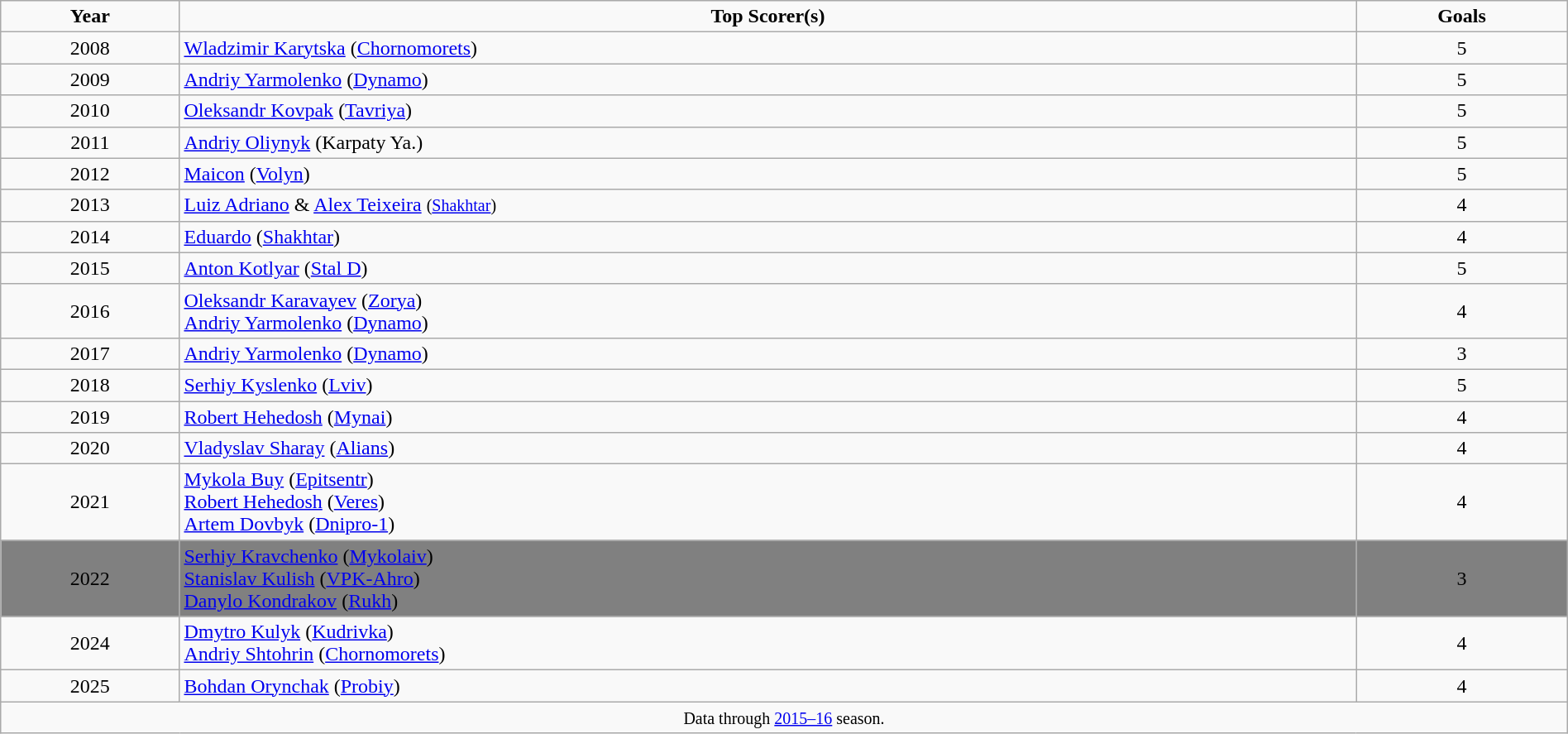<table class="wikitable" style="text-align:center;margin-left:1em;width:100%;">
<tr>
<td align="center"><strong>Year</strong></td>
<td align="center"><strong>Top Scorer(s)</strong></td>
<td align="center"><strong>Goals</strong></td>
</tr>
<tr>
<td>2008</td>
<td align="left"> <a href='#'>Wladzimir Karytska</a> (<a href='#'>Chornomorets</a>)</td>
<td align="center">5</td>
</tr>
<tr>
<td>2009</td>
<td align="left"> <a href='#'>Andriy Yarmolenko</a> (<a href='#'>Dynamo</a>)</td>
<td align="center">5</td>
</tr>
<tr>
<td>2010</td>
<td align="left"> <a href='#'>Oleksandr Kovpak</a> (<a href='#'>Tavriya</a>)</td>
<td align="center">5</td>
</tr>
<tr>
<td>2011</td>
<td align="left"> <a href='#'>Andriy Oliynyk</a> (Karpaty Ya.)</td>
<td align="center">5</td>
</tr>
<tr>
<td>2012</td>
<td align="left"> <a href='#'>Maicon</a> (<a href='#'>Volyn</a>)</td>
<td align="center">5</td>
</tr>
<tr>
<td>2013</td>
<td align="left"> <a href='#'>Luiz Adriano</a> & <a href='#'>Alex Teixeira</a> <small>(<a href='#'>Shakhtar</a>)</small></td>
<td align="center">4</td>
</tr>
<tr>
<td>2014</td>
<td align="left"> <a href='#'>Eduardo</a> (<a href='#'>Shakhtar</a>)</td>
<td align="center">4</td>
</tr>
<tr>
<td>2015</td>
<td align="left"> <a href='#'>Anton Kotlyar</a> (<a href='#'>Stal D</a>)</td>
<td align="center">5</td>
</tr>
<tr>
<td>2016</td>
<td align="left"> <a href='#'>Oleksandr Karavayev</a> (<a href='#'>Zorya</a>)<br> <a href='#'>Andriy Yarmolenko</a> (<a href='#'>Dynamo</a>)</td>
<td align="center">4</td>
</tr>
<tr>
<td>2017</td>
<td align="left"> <a href='#'>Andriy Yarmolenko</a> (<a href='#'>Dynamo</a>)</td>
<td align="center">3</td>
</tr>
<tr>
<td>2018</td>
<td align="left"> <a href='#'>Serhiy Kyslenko</a> (<a href='#'>Lviv</a>)</td>
<td align="center">5</td>
</tr>
<tr>
<td>2019</td>
<td align="left"> <a href='#'>Robert Hehedosh</a> (<a href='#'>Mynai</a>)</td>
<td align="center">4</td>
</tr>
<tr>
<td>2020</td>
<td align="left"> <a href='#'>Vladyslav Sharay</a> (<a href='#'>Alians</a>)</td>
<td align="center">4</td>
</tr>
<tr>
<td>2021</td>
<td align="left"> <a href='#'>Mykola Buy</a> (<a href='#'>Epitsentr</a>)<br> <a href='#'>Robert Hehedosh</a> (<a href='#'>Veres</a>)<br> <a href='#'>Artem Dovbyk</a> (<a href='#'>Dnipro-1</a>)</td>
<td align="center">4</td>
</tr>
<tr bgcolor=grey>
<td>2022</td>
<td align="left"> <a href='#'>Serhiy Kravchenko</a> (<a href='#'>Mykolaiv</a>)<br> <a href='#'>Stanislav Kulish</a> (<a href='#'>VPK-Ahro</a>)<br> <a href='#'>Danylo Kondrakov</a> (<a href='#'>Rukh</a>)</td>
<td align="center">3</td>
</tr>
<tr>
<td>2024</td>
<td align="left"> <a href='#'>Dmytro Kulyk</a> (<a href='#'>Kudrivka</a>)<br> <a href='#'>Andriy Shtohrin</a> (<a href='#'>Chornomorets</a>)</td>
<td align="center">4</td>
</tr>
<tr>
<td>2025</td>
<td align="left"> <a href='#'>Bohdan Orynchak</a> (<a href='#'>Probiy</a>)</td>
<td align="center">4</td>
</tr>
<tr>
<td colspan="4"><small>Data through <a href='#'>2015–16</a> season.</small></td>
</tr>
</table>
